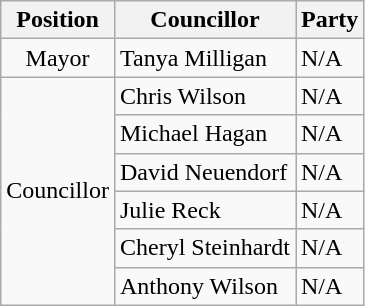<table class="wikitable">
<tr>
<th>Position</th>
<th>Councillor</th>
<th>Party</th>
</tr>
<tr>
<td align="center">Mayor</td>
<td>Tanya Milligan</td>
<td>N/A</td>
</tr>
<tr>
<td rowspan="6"; align="center">Councillor</td>
<td>Chris Wilson</td>
<td>N/A</td>
</tr>
<tr>
<td>Michael Hagan</td>
<td>N/A</td>
</tr>
<tr>
<td>David Neuendorf</td>
<td>N/A</td>
</tr>
<tr>
<td>Julie Reck</td>
<td>N/A</td>
</tr>
<tr>
<td>Cheryl Steinhardt</td>
<td>N/A</td>
</tr>
<tr>
<td>Anthony Wilson</td>
<td>N/A</td>
</tr>
</table>
